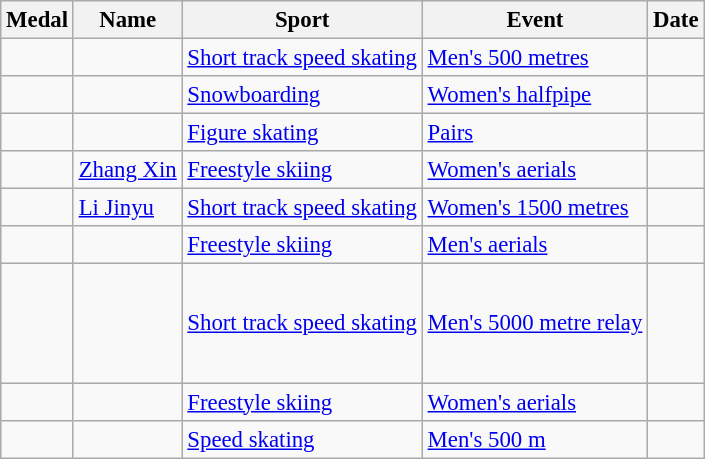<table class="wikitable sortable" style="font-size:95%;">
<tr>
<th>Medal</th>
<th>Name</th>
<th>Sport</th>
<th>Event</th>
<th>Date</th>
</tr>
<tr>
<td></td>
<td></td>
<td><a href='#'>Short track speed skating</a></td>
<td><a href='#'>Men's 500 metres</a></td>
<td></td>
</tr>
<tr>
<td></td>
<td></td>
<td><a href='#'>Snowboarding</a></td>
<td><a href='#'>Women's halfpipe</a></td>
<td></td>
</tr>
<tr>
<td></td>
<td><br></td>
<td><a href='#'>Figure skating</a></td>
<td><a href='#'>Pairs</a></td>
<td></td>
</tr>
<tr>
<td></td>
<td><a href='#'>Zhang Xin</a></td>
<td><a href='#'>Freestyle skiing</a></td>
<td><a href='#'>Women's aerials</a></td>
<td></td>
</tr>
<tr>
<td></td>
<td><a href='#'>Li Jinyu</a></td>
<td><a href='#'>Short track speed skating</a></td>
<td><a href='#'>Women's 1500 metres</a></td>
<td></td>
</tr>
<tr>
<td></td>
<td></td>
<td><a href='#'>Freestyle skiing</a></td>
<td><a href='#'>Men's aerials</a></td>
<td></td>
</tr>
<tr>
<td></td>
<td><br><br><br><br></td>
<td><a href='#'>Short track speed skating</a></td>
<td><a href='#'>Men's 5000 metre relay</a></td>
<td></td>
</tr>
<tr>
<td></td>
<td></td>
<td><a href='#'>Freestyle skiing</a></td>
<td><a href='#'>Women's aerials</a></td>
<td></td>
</tr>
<tr>
<td></td>
<td></td>
<td><a href='#'>Speed skating</a></td>
<td><a href='#'>Men's 500 m</a></td>
<td></td>
</tr>
</table>
